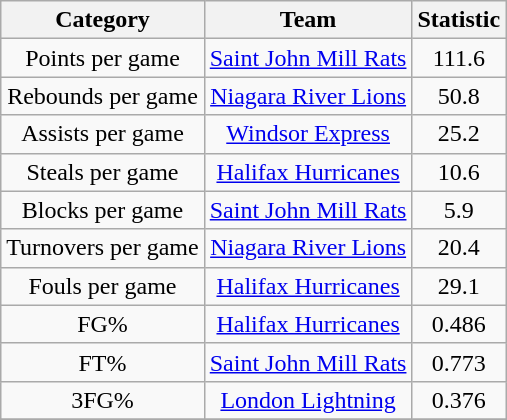<table class="wikitable" style="text-align:center">
<tr>
<th>Category</th>
<th>Team</th>
<th>Statistic</th>
</tr>
<tr>
<td>Points per game</td>
<td><a href='#'>Saint John Mill Rats</a></td>
<td>111.6</td>
</tr>
<tr>
<td>Rebounds per game</td>
<td><a href='#'>Niagara River Lions</a></td>
<td>50.8</td>
</tr>
<tr>
<td>Assists per game</td>
<td><a href='#'>Windsor Express</a></td>
<td>25.2</td>
</tr>
<tr>
<td>Steals per game</td>
<td><a href='#'>Halifax Hurricanes</a></td>
<td>10.6</td>
</tr>
<tr>
<td>Blocks per game</td>
<td><a href='#'>Saint John Mill Rats</a></td>
<td>5.9</td>
</tr>
<tr>
<td>Turnovers per game</td>
<td><a href='#'>Niagara River Lions</a></td>
<td>20.4</td>
</tr>
<tr>
<td>Fouls per game</td>
<td><a href='#'>Halifax Hurricanes</a></td>
<td>29.1</td>
</tr>
<tr>
<td>FG%</td>
<td><a href='#'>Halifax Hurricanes</a></td>
<td>0.486</td>
</tr>
<tr>
<td>FT%</td>
<td><a href='#'>Saint John Mill Rats</a></td>
<td>0.773</td>
</tr>
<tr>
<td>3FG%</td>
<td><a href='#'>London Lightning</a></td>
<td>0.376</td>
</tr>
<tr>
</tr>
</table>
